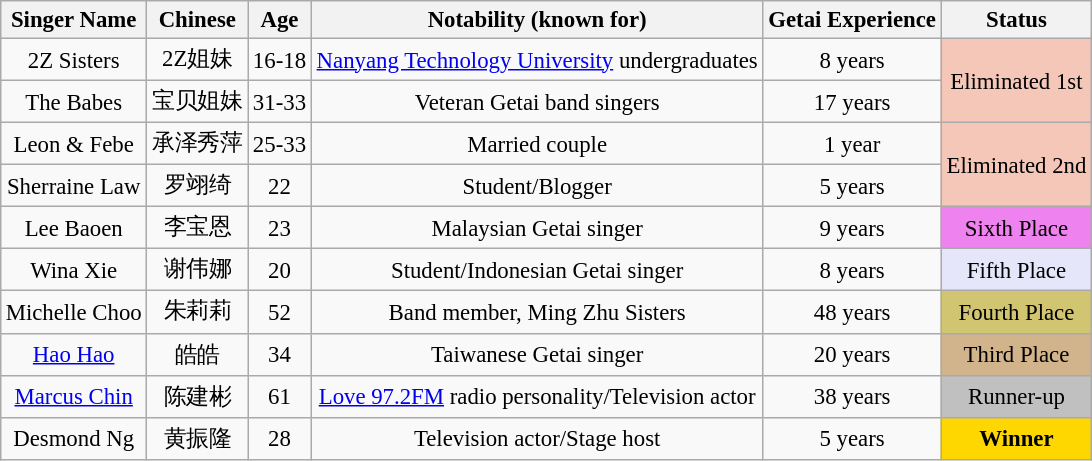<table class= "wikitable sortable" style="text-align: center; margin:auto; align: center; font-size:95%;">
<tr>
<th>Singer Name</th>
<th>Chinese</th>
<th>Age</th>
<th>Notability (known for)</th>
<th>Getai Experience</th>
<th>Status</th>
</tr>
<tr>
<td>2Z Sisters</td>
<td>2Z姐妹</td>
<td>16-18</td>
<td><a href='#'>Nanyang Technology University</a> undergraduates</td>
<td>8 years</td>
<td style="background:#f4c7b8" rowspan=2>Eliminated 1st<br></td>
</tr>
<tr>
<td>The Babes</td>
<td>宝贝姐妹</td>
<td>31-33</td>
<td>Veteran Getai band singers</td>
<td>17 years</td>
</tr>
<tr>
<td>Leon & Febe</td>
<td>承泽秀萍</td>
<td>25-33</td>
<td>Married couple</td>
<td>1 year</td>
<td style="background:#f4c7b8" rowspan="2">Eliminated 2nd<br></td>
</tr>
<tr>
<td>Sherraine Law</td>
<td>罗翊绮</td>
<td>22</td>
<td>Student/Blogger</td>
<td>5 years</td>
</tr>
<tr>
<td>Lee Baoen</td>
<td>李宝恩</td>
<td>23</td>
<td>Malaysian Getai singer</td>
<td>9 years</td>
<td style="background:violet">Sixth Place<br></td>
</tr>
<tr>
<td>Wina Xie</td>
<td>谢伟娜</td>
<td>20</td>
<td>Student/Indonesian Getai singer</td>
<td>8 years</td>
<td style="background:lavender">Fifth Place<br></td>
</tr>
<tr>
<td>Michelle Choo</td>
<td>朱莉莉</td>
<td>52</td>
<td>Band member, Ming Zhu Sisters</td>
<td>48 years</td>
<td style="background:#d1c571">Fourth Place<br></td>
</tr>
<tr>
<td><a href='#'>Hao Hao</a></td>
<td>皓皓</td>
<td>34</td>
<td>Taiwanese Getai singer</td>
<td>20 years</td>
<td style="background:tan;">Third Place<br></td>
</tr>
<tr>
<td><a href='#'>Marcus Chin</a></td>
<td>陈建彬</td>
<td>61</td>
<td><a href='#'>Love 97.2FM</a> radio personality/Television actor</td>
<td>38 years</td>
<td style="background:silver;">Runner-up<br></td>
</tr>
<tr>
<td>Desmond Ng</td>
<td>黄振隆</td>
<td>28</td>
<td>Television actor/Stage host</td>
<td>5 years</td>
<td style="background:gold;"><strong>Winner</strong><br></td>
</tr>
</table>
